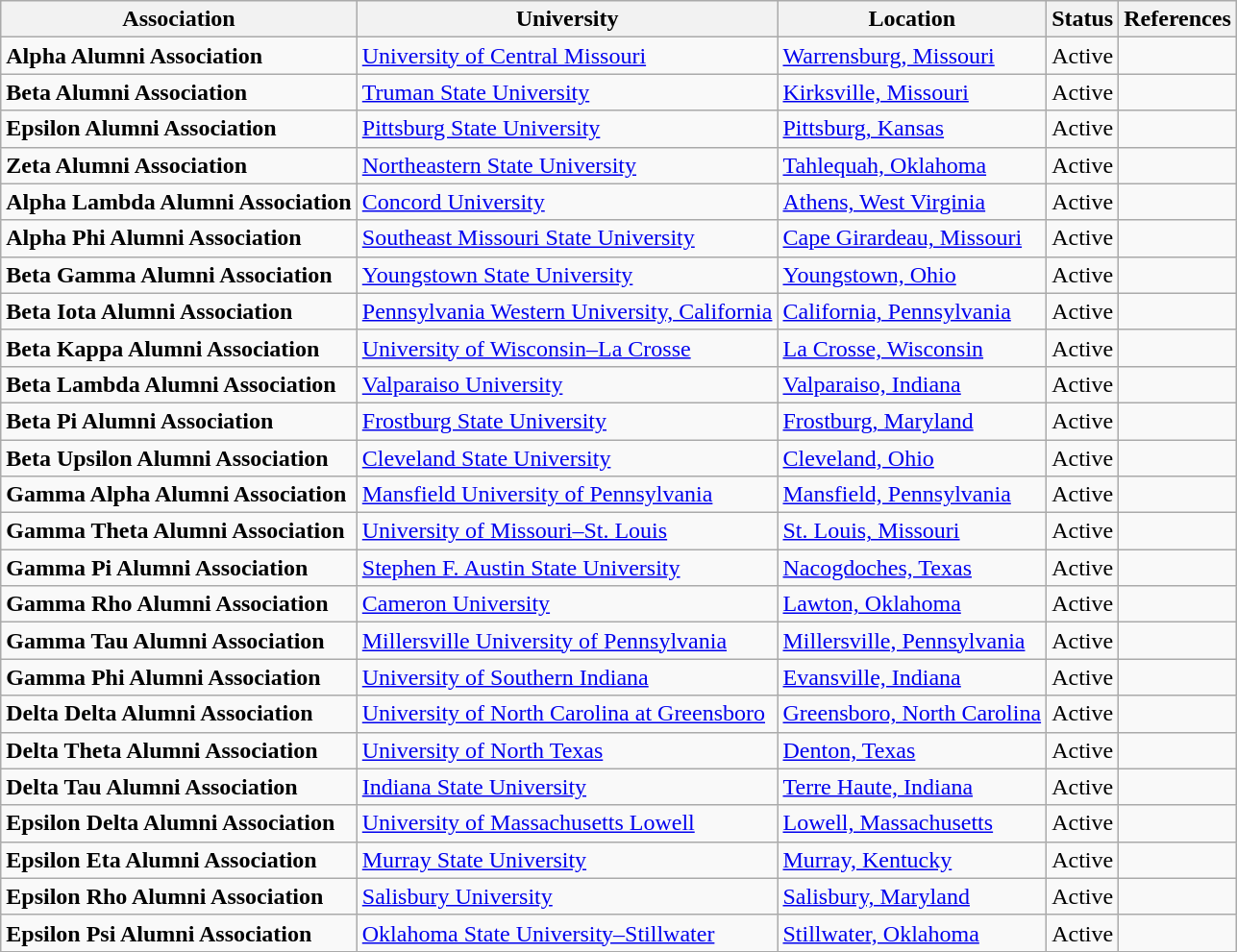<table class="wikitable sortable">
<tr>
<th>Association</th>
<th>University</th>
<th>Location</th>
<th>Status</th>
<th>References</th>
</tr>
<tr>
<td><strong>Alpha Alumni Association</strong></td>
<td><a href='#'>University of Central Missouri</a></td>
<td><a href='#'>Warrensburg, Missouri</a></td>
<td>Active</td>
<td></td>
</tr>
<tr>
<td><strong>Beta Alumni Association</strong></td>
<td><a href='#'>Truman State University</a></td>
<td><a href='#'>Kirksville, Missouri</a></td>
<td>Active</td>
<td></td>
</tr>
<tr>
<td><strong>Epsilon Alumni Association</strong></td>
<td><a href='#'>Pittsburg State University</a></td>
<td><a href='#'>Pittsburg, Kansas</a></td>
<td>Active</td>
<td></td>
</tr>
<tr>
<td><strong>Zeta Alumni Association</strong></td>
<td><a href='#'>Northeastern State University</a></td>
<td><a href='#'>Tahlequah, Oklahoma</a></td>
<td>Active</td>
<td></td>
</tr>
<tr>
<td><strong>Alpha Lambda Alumni Association</strong></td>
<td><a href='#'>Concord University</a></td>
<td><a href='#'>Athens, West Virginia</a></td>
<td>Active</td>
<td></td>
</tr>
<tr>
<td><strong>Alpha Phi Alumni Association</strong></td>
<td><a href='#'>Southeast Missouri State University</a></td>
<td><a href='#'>Cape Girardeau, Missouri</a></td>
<td>Active</td>
<td></td>
</tr>
<tr>
<td><strong>Beta Gamma Alumni Association</strong></td>
<td><a href='#'>Youngstown State University</a></td>
<td><a href='#'>Youngstown, Ohio</a></td>
<td>Active</td>
<td></td>
</tr>
<tr>
<td><strong>Beta Iota Alumni Association</strong></td>
<td><a href='#'>Pennsylvania Western University, California</a></td>
<td><a href='#'>California, Pennsylvania</a></td>
<td>Active</td>
<td></td>
</tr>
<tr>
<td><strong>Beta Kappa Alumni Association</strong></td>
<td><a href='#'>University of Wisconsin–La Crosse</a></td>
<td><a href='#'>La Crosse, Wisconsin</a></td>
<td>Active</td>
<td></td>
</tr>
<tr>
<td><strong>Beta Lambda Alumni Association</strong></td>
<td><a href='#'>Valparaiso University</a></td>
<td><a href='#'>Valparaiso, Indiana</a></td>
<td>Active</td>
<td></td>
</tr>
<tr>
<td><strong>Beta Pi Alumni Association</strong></td>
<td><a href='#'>Frostburg State University</a></td>
<td><a href='#'>Frostburg, Maryland</a></td>
<td>Active</td>
<td></td>
</tr>
<tr>
<td><strong>Beta Upsilon Alumni Association</strong></td>
<td><a href='#'>Cleveland State University</a></td>
<td><a href='#'>Cleveland, Ohio</a></td>
<td>Active</td>
<td></td>
</tr>
<tr>
<td><strong>Gamma Alpha Alumni Association</strong></td>
<td><a href='#'>Mansfield University of Pennsylvania</a></td>
<td><a href='#'>Mansfield, Pennsylvania</a></td>
<td>Active</td>
<td></td>
</tr>
<tr>
<td><strong>Gamma Theta Alumni Association</strong></td>
<td><a href='#'>University of Missouri–St. Louis</a></td>
<td><a href='#'>St. Louis, Missouri</a></td>
<td>Active</td>
<td></td>
</tr>
<tr>
<td><strong>Gamma Pi Alumni Association</strong></td>
<td><a href='#'>Stephen F. Austin State University</a></td>
<td><a href='#'>Nacogdoches, Texas</a></td>
<td>Active</td>
<td></td>
</tr>
<tr>
<td><strong>Gamma Rho Alumni Association</strong></td>
<td><a href='#'>Cameron University</a></td>
<td><a href='#'>Lawton, Oklahoma</a></td>
<td>Active</td>
<td></td>
</tr>
<tr>
<td><strong>Gamma Tau Alumni Association</strong></td>
<td><a href='#'>Millersville University of Pennsylvania</a></td>
<td><a href='#'>Millersville, Pennsylvania</a></td>
<td>Active</td>
<td></td>
</tr>
<tr>
<td><strong>Gamma Phi Alumni Association</strong></td>
<td><a href='#'>University of Southern Indiana</a></td>
<td><a href='#'>Evansville, Indiana</a></td>
<td>Active</td>
<td></td>
</tr>
<tr>
<td><strong>Delta Delta Alumni Association</strong></td>
<td><a href='#'>University of North Carolina at Greensboro</a></td>
<td><a href='#'>Greensboro, North Carolina</a></td>
<td>Active</td>
<td></td>
</tr>
<tr>
<td><strong>Delta Theta Alumni Association</strong></td>
<td><a href='#'>University of North Texas</a></td>
<td><a href='#'>Denton, Texas</a></td>
<td>Active</td>
<td></td>
</tr>
<tr>
<td><strong>Delta Tau Alumni Association</strong></td>
<td><a href='#'>Indiana State University</a></td>
<td><a href='#'>Terre Haute, Indiana</a></td>
<td>Active</td>
<td></td>
</tr>
<tr>
<td><strong>Epsilon Delta Alumni Association</strong></td>
<td><a href='#'>University of Massachusetts Lowell</a></td>
<td><a href='#'>Lowell, Massachusetts</a></td>
<td>Active</td>
<td></td>
</tr>
<tr>
<td><strong>Epsilon Eta Alumni Association</strong></td>
<td><a href='#'>Murray State University</a></td>
<td><a href='#'>Murray, Kentucky</a></td>
<td>Active</td>
<td></td>
</tr>
<tr>
<td><strong>Epsilon Rho Alumni Association</strong></td>
<td><a href='#'>Salisbury University</a></td>
<td><a href='#'>Salisbury, Maryland</a></td>
<td>Active</td>
<td></td>
</tr>
<tr>
<td><strong>Epsilon Psi Alumni Association</strong></td>
<td><a href='#'>Oklahoma State University–Stillwater</a></td>
<td><a href='#'>Stillwater, Oklahoma</a></td>
<td>Active</td>
<td></td>
</tr>
</table>
